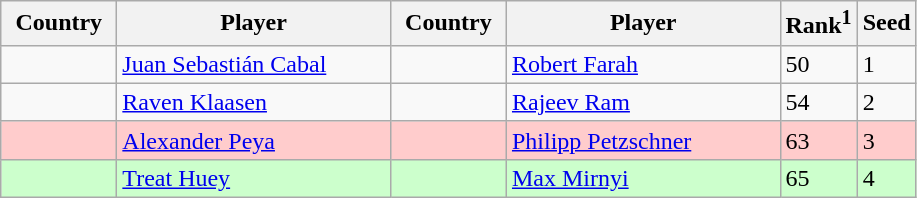<table class="sortable wikitable">
<tr>
<th width="70">Country</th>
<th width="175">Player</th>
<th width="70">Country</th>
<th width="175">Player</th>
<th>Rank<sup>1</sup></th>
<th>Seed</th>
</tr>
<tr>
<td></td>
<td><a href='#'>Juan Sebastián Cabal</a></td>
<td></td>
<td><a href='#'>Robert Farah</a></td>
<td>50</td>
<td>1</td>
</tr>
<tr>
<td></td>
<td><a href='#'>Raven Klaasen</a></td>
<td></td>
<td><a href='#'>Rajeev Ram</a></td>
<td>54</td>
<td>2</td>
</tr>
<tr style="background:#fcc;">
<td></td>
<td><a href='#'>Alexander Peya</a></td>
<td></td>
<td><a href='#'>Philipp Petzschner</a></td>
<td>63</td>
<td>3</td>
</tr>
<tr style="background:#cfc;">
<td></td>
<td><a href='#'>Treat Huey</a></td>
<td></td>
<td><a href='#'>Max Mirnyi</a></td>
<td>65</td>
<td>4</td>
</tr>
</table>
